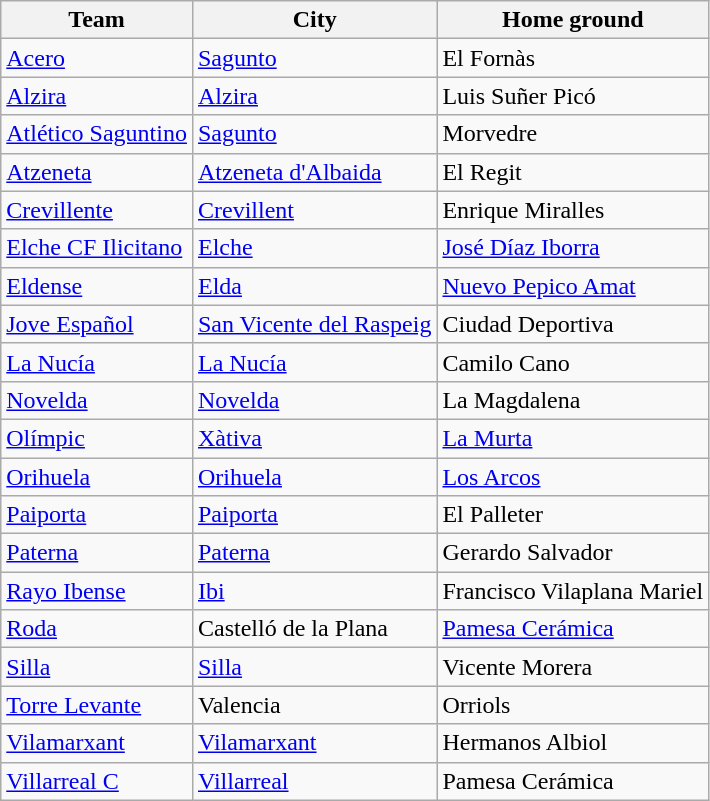<table class="wikitable sortable">
<tr>
<th>Team</th>
<th>City</th>
<th>Home ground</th>
</tr>
<tr>
<td><a href='#'>Acero</a></td>
<td><a href='#'>Sagunto</a></td>
<td>El Fornàs</td>
</tr>
<tr>
<td><a href='#'>Alzira</a></td>
<td><a href='#'>Alzira</a></td>
<td>Luis Suñer Picó</td>
</tr>
<tr>
<td><a href='#'>Atlético Saguntino</a></td>
<td><a href='#'>Sagunto</a></td>
<td>Morvedre</td>
</tr>
<tr>
<td><a href='#'>Atzeneta</a></td>
<td><a href='#'>Atzeneta d'Albaida</a></td>
<td>El Regit</td>
</tr>
<tr>
<td><a href='#'>Crevillente</a></td>
<td><a href='#'>Crevillent</a></td>
<td>Enrique Miralles</td>
</tr>
<tr>
<td><a href='#'>Elche CF Ilicitano</a></td>
<td><a href='#'>Elche</a></td>
<td><a href='#'>José Díaz Iborra</a></td>
</tr>
<tr>
<td><a href='#'>Eldense</a></td>
<td><a href='#'>Elda</a></td>
<td><a href='#'>Nuevo Pepico Amat</a></td>
</tr>
<tr>
<td><a href='#'>Jove Español</a></td>
<td><a href='#'>San Vicente del Raspeig</a></td>
<td>Ciudad Deportiva</td>
</tr>
<tr>
<td><a href='#'>La Nucía</a></td>
<td><a href='#'>La Nucía</a></td>
<td>Camilo Cano</td>
</tr>
<tr>
<td><a href='#'>Novelda</a></td>
<td><a href='#'>Novelda</a></td>
<td>La Magdalena</td>
</tr>
<tr>
<td><a href='#'>Olímpic</a></td>
<td><a href='#'>Xàtiva</a></td>
<td><a href='#'>La Murta</a></td>
</tr>
<tr>
<td><a href='#'>Orihuela</a></td>
<td><a href='#'>Orihuela</a></td>
<td><a href='#'>Los Arcos</a></td>
</tr>
<tr>
<td><a href='#'>Paiporta</a></td>
<td><a href='#'>Paiporta</a></td>
<td>El Palleter</td>
</tr>
<tr>
<td><a href='#'>Paterna</a></td>
<td><a href='#'>Paterna</a></td>
<td>Gerardo Salvador</td>
</tr>
<tr>
<td><a href='#'>Rayo Ibense</a></td>
<td><a href='#'>Ibi</a></td>
<td>Francisco Vilaplana Mariel</td>
</tr>
<tr>
<td><a href='#'>Roda</a></td>
<td>Castelló de la Plana</td>
<td><a href='#'>Pamesa Cerámica</a></td>
</tr>
<tr>
<td><a href='#'>Silla</a></td>
<td><a href='#'>Silla</a></td>
<td>Vicente Morera</td>
</tr>
<tr>
<td><a href='#'>Torre Levante</a></td>
<td>Valencia</td>
<td>Orriols</td>
</tr>
<tr>
<td><a href='#'>Vilamarxant</a></td>
<td><a href='#'>Vilamarxant</a></td>
<td>Hermanos Albiol</td>
</tr>
<tr>
<td><a href='#'>Villarreal C</a></td>
<td><a href='#'>Villarreal</a></td>
<td>Pamesa Cerámica</td>
</tr>
</table>
